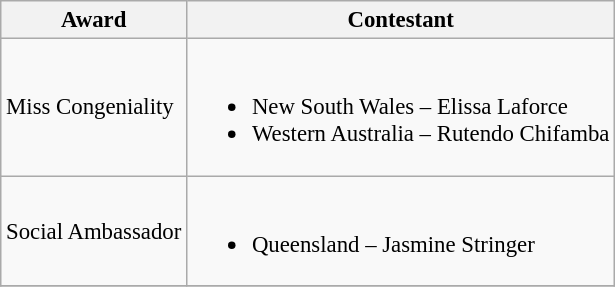<table class="wikitable unsortable" style="font-size:95%;">
<tr>
<th>Award</th>
<th>Contestant</th>
</tr>
<tr>
<td>Miss Congeniality</td>
<td><br><ul><li>New South Wales –  Elissa Laforce</li><li>Western Australia – Rutendo Chifamba</li></ul></td>
</tr>
<tr>
<td>Social Ambassador</td>
<td><br><ul><li>Queensland – Jasmine Stringer</li></ul></td>
</tr>
<tr>
</tr>
</table>
